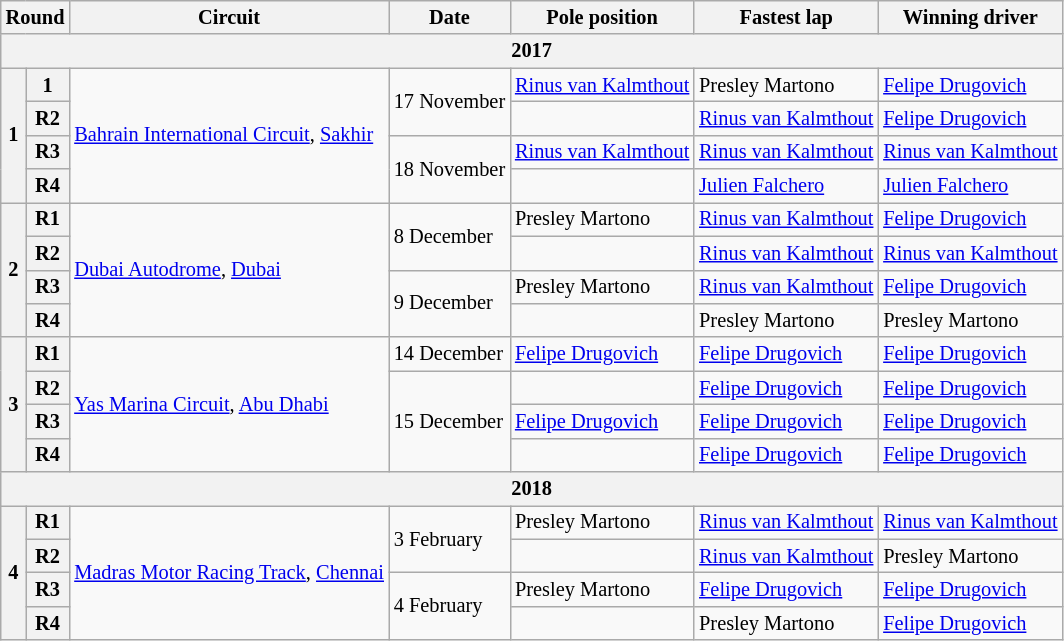<table class="wikitable" style="font-size: 85%">
<tr>
<th colspan=2>Round</th>
<th>Circuit</th>
<th>Date</th>
<th>Pole position</th>
<th>Fastest lap</th>
<th>Winning driver</th>
</tr>
<tr>
<th colspan=7>2017</th>
</tr>
<tr>
<th rowspan=4>1</th>
<th>1</th>
<td rowspan=4> <a href='#'>Bahrain International Circuit</a>, <a href='#'>Sakhir</a></td>
<td rowspan=2>17 November</td>
<td> <a href='#'>Rinus van Kalmthout</a></td>
<td> Presley Martono</td>
<td> <a href='#'>Felipe Drugovich</a></td>
</tr>
<tr>
<th>R2</th>
<td></td>
<td> <a href='#'>Rinus van Kalmthout</a></td>
<td> <a href='#'>Felipe Drugovich</a></td>
</tr>
<tr>
<th>R3</th>
<td rowspan=2>18 November</td>
<td> <a href='#'>Rinus van Kalmthout</a></td>
<td> <a href='#'>Rinus van Kalmthout</a></td>
<td> <a href='#'>Rinus van Kalmthout</a></td>
</tr>
<tr>
<th>R4</th>
<td></td>
<td> <a href='#'>Julien Falchero</a></td>
<td> <a href='#'>Julien Falchero</a></td>
</tr>
<tr>
<th rowspan=4>2</th>
<th>R1</th>
<td rowspan=4> <a href='#'>Dubai Autodrome</a>, <a href='#'>Dubai</a></td>
<td rowspan=2>8 December</td>
<td> Presley Martono</td>
<td> <a href='#'>Rinus van Kalmthout</a></td>
<td> <a href='#'>Felipe Drugovich</a></td>
</tr>
<tr>
<th>R2</th>
<td></td>
<td> <a href='#'>Rinus van Kalmthout</a></td>
<td> <a href='#'>Rinus van Kalmthout</a></td>
</tr>
<tr>
<th>R3</th>
<td rowspan=2>9 December</td>
<td> Presley Martono</td>
<td> <a href='#'>Rinus van Kalmthout</a></td>
<td> <a href='#'>Felipe Drugovich</a></td>
</tr>
<tr>
<th>R4</th>
<td></td>
<td> Presley Martono</td>
<td> Presley Martono</td>
</tr>
<tr>
<th rowspan=4>3</th>
<th>R1</th>
<td rowspan=4> <a href='#'>Yas Marina Circuit</a>, <a href='#'>Abu Dhabi</a></td>
<td>14 December</td>
<td> <a href='#'>Felipe Drugovich</a></td>
<td> <a href='#'>Felipe Drugovich</a></td>
<td> <a href='#'>Felipe Drugovich</a></td>
</tr>
<tr>
<th>R2</th>
<td rowspan=3>15 December</td>
<td></td>
<td> <a href='#'>Felipe Drugovich</a></td>
<td> <a href='#'>Felipe Drugovich</a></td>
</tr>
<tr>
<th>R3</th>
<td> <a href='#'>Felipe Drugovich</a></td>
<td> <a href='#'>Felipe Drugovich</a></td>
<td> <a href='#'>Felipe Drugovich</a></td>
</tr>
<tr>
<th>R4</th>
<td></td>
<td> <a href='#'>Felipe Drugovich</a></td>
<td> <a href='#'>Felipe Drugovich</a></td>
</tr>
<tr>
<th colspan=7>2018</th>
</tr>
<tr>
<th rowspan=4>4</th>
<th>R1</th>
<td rowspan=4> <a href='#'>Madras Motor Racing Track</a>, <a href='#'>Chennai</a></td>
<td rowspan=2>3 February</td>
<td> Presley Martono</td>
<td> <a href='#'>Rinus van Kalmthout</a></td>
<td> <a href='#'>Rinus van Kalmthout</a></td>
</tr>
<tr>
<th>R2</th>
<td></td>
<td> <a href='#'>Rinus van Kalmthout</a></td>
<td> Presley Martono</td>
</tr>
<tr>
<th>R3</th>
<td rowspan=2>4 February</td>
<td> Presley Martono</td>
<td> <a href='#'>Felipe Drugovich</a></td>
<td> <a href='#'>Felipe Drugovich</a></td>
</tr>
<tr>
<th>R4</th>
<td></td>
<td> Presley Martono</td>
<td> <a href='#'>Felipe Drugovich</a></td>
</tr>
</table>
